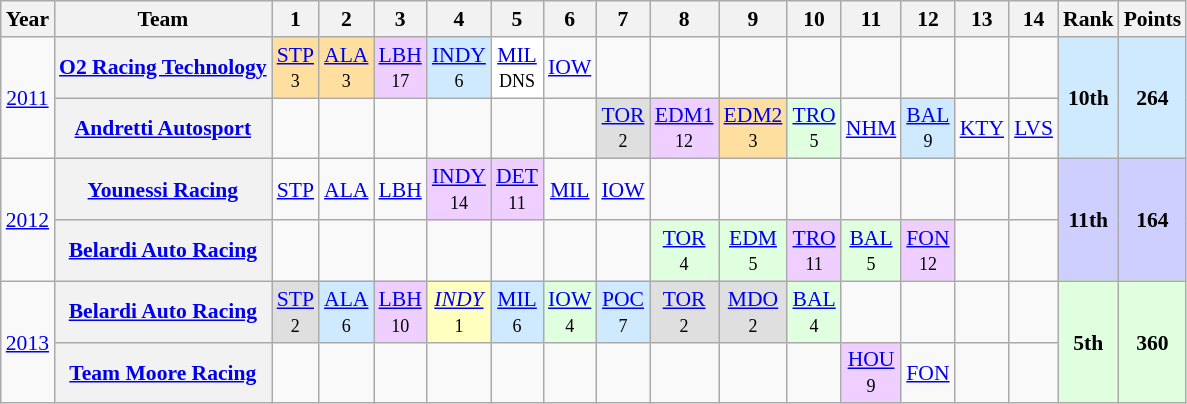<table class="wikitable" style="text-align:center; font-size:90%">
<tr>
<th>Year</th>
<th>Team</th>
<th>1</th>
<th>2</th>
<th>3</th>
<th>4</th>
<th>5</th>
<th>6</th>
<th>7</th>
<th>8</th>
<th>9</th>
<th>10</th>
<th>11</th>
<th>12</th>
<th>13</th>
<th>14</th>
<th>Rank</th>
<th>Points</th>
</tr>
<tr>
<td rowspan=2><a href='#'>2011</a></td>
<th><a href='#'>O2 Racing Technology</a></th>
<td style="background:#FFDF9F;"><a href='#'>STP</a><br><small>3</small></td>
<td style="background:#FFDF9F;"><a href='#'>ALA</a><br><small>3</small></td>
<td style="background:#EFCFFF;"><a href='#'>LBH</a><br><small>17</small></td>
<td style="background:#CFEAFF;"><a href='#'>INDY</a><br><small>6</small></td>
<td style="background:#FFFFFF;"><a href='#'>MIL</a><br><small>DNS</small></td>
<td><a href='#'>IOW</a></td>
<td></td>
<td></td>
<td></td>
<td></td>
<td></td>
<td></td>
<td></td>
<td></td>
<td rowspan=2 style="background:#CFEAFF;"><strong>10th</strong></td>
<td rowspan=2 style="background:#CFEAFF;"><strong>264</strong></td>
</tr>
<tr>
<th><a href='#'>Andretti Autosport</a></th>
<td></td>
<td></td>
<td></td>
<td></td>
<td></td>
<td></td>
<td style="background:#DFDFDF;"><a href='#'>TOR</a><br><small>2</small></td>
<td style="background:#EFCFFF;"><a href='#'>EDM1</a><br><small>12</small></td>
<td style="background:#FFDF9F;"><a href='#'>EDM2</a><br><small>3</small></td>
<td style="background:#DFFFDF;"><a href='#'>TRO</a><br><small>5</small></td>
<td><a href='#'>NHM</a></td>
<td style="background:#CFEAFF;"><a href='#'>BAL</a><br><small>9</small></td>
<td><a href='#'>KTY</a></td>
<td><a href='#'>LVS</a></td>
</tr>
<tr>
<td rowspan=2><a href='#'>2012</a></td>
<th><a href='#'>Younessi Racing</a></th>
<td><a href='#'>STP</a></td>
<td><a href='#'>ALA</a></td>
<td><a href='#'>LBH</a></td>
<td style="background:#EFCFFF;"><a href='#'>INDY</a><br><small>14</small></td>
<td style="background:#EFCFFF;"><a href='#'>DET</a><br><small>11</small></td>
<td><a href='#'>MIL</a></td>
<td><a href='#'>IOW</a></td>
<td></td>
<td></td>
<td></td>
<td></td>
<td></td>
<td></td>
<td></td>
<td rowspan=2 style="background:#CFCFFF;"><strong>11th</strong></td>
<td rowspan=2 style="background:#CFCFFF;"><strong>164</strong></td>
</tr>
<tr>
<th><a href='#'>Belardi Auto Racing</a></th>
<td></td>
<td></td>
<td></td>
<td></td>
<td></td>
<td></td>
<td></td>
<td style="background:#DFFFDF;"><a href='#'>TOR</a><br><small>4</small></td>
<td style="background:#DFFFDF;"><a href='#'>EDM</a><br><small>5</small></td>
<td style="background:#EFCFFF;"><a href='#'>TRO</a><br><small>11</small></td>
<td style="background:#DFFFDF;"><a href='#'>BAL</a><br><small>5</small></td>
<td style="background:#EFCFFF;"><a href='#'>FON</a><br><small>12</small></td>
<td></td>
<td></td>
</tr>
<tr>
<td rowspan=2><a href='#'>2013</a></td>
<th><a href='#'>Belardi Auto Racing</a></th>
<td style="background:#DFDFDF;"><a href='#'>STP</a><br><small>2</small></td>
<td style="background:#CFEAFF;"><a href='#'>ALA</a><br><small>6</small></td>
<td style="background:#EFCFFF;"><a href='#'>LBH</a><br><small>10</small></td>
<td style="background:#FFFFBF;"><em><a href='#'>INDY</a></em><br><small>1</small></td>
<td style="background:#CFEAFF;"><a href='#'>MIL</a><br><small>6</small></td>
<td style="background:#DFFFDF;"><a href='#'>IOW</a><br><small>4</small></td>
<td style="background:#CFEAFF;"><a href='#'>POC</a><br><small>7</small></td>
<td style="background:#DFDFDF;"><a href='#'>TOR</a><br><small>2</small></td>
<td style="background:#DFDFDF;"><a href='#'>MDO</a><br><small>2</small></td>
<td style="background:#DFFFDF;"><a href='#'>BAL</a><br><small>4</small></td>
<td></td>
<td></td>
<td></td>
<td></td>
<td rowspan=2 style="background:#DFFFDF;"><strong>5th</strong></td>
<td rowspan=2 style="background:#DFFFDF;"><strong>360</strong></td>
</tr>
<tr>
<th><a href='#'>Team Moore Racing</a></th>
<td></td>
<td></td>
<td></td>
<td></td>
<td></td>
<td></td>
<td></td>
<td></td>
<td></td>
<td></td>
<td style="background:#EFCFFF;"><a href='#'>HOU</a><br><small>9</small></td>
<td><a href='#'>FON</a><br><small></small></td>
<td></td>
<td></td>
</tr>
</table>
